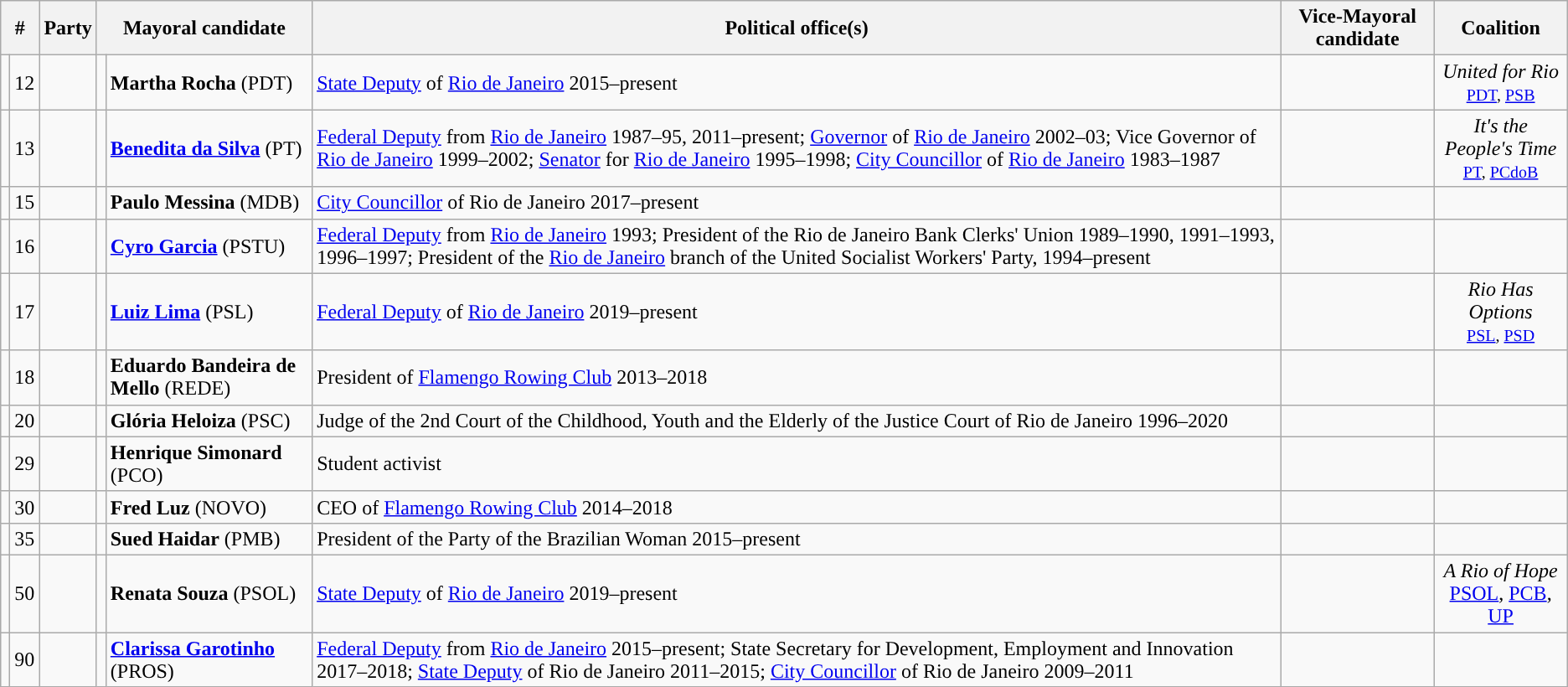<table class="wikitable">
<tr>
<th colspan=2>#</th>
<th>Party</th>
<th colspan=2>Mayoral candidate</th>
<th>Political office(s)</th>
<th>Vice-Mayoral candidate</th>
<th>Coalition</th>
</tr>
<tr>
<td style="background:"></td>
<td>12</td>
<td></td>
<td></td>
<td><strong>Martha Rocha</strong> (PDT)</td>
<td><a href='#'>State Deputy</a> of <a href='#'>Rio de Janeiro</a> 2015–present</td>
<td></td>
<td style="text-align:center;"><em>United for Rio</em><br><small><a href='#'>PDT</a>, <a href='#'>PSB</a></small></td>
</tr>
<tr>
<td style="background:"></td>
<td>13</td>
<td></td>
<td></td>
<td><strong><a href='#'>Benedita da Silva</a></strong> (PT)</td>
<td><a href='#'>Federal Deputy</a> from <a href='#'>Rio de Janeiro</a> 1987–95, 2011–present; <a href='#'>Governor</a> of <a href='#'>Rio de Janeiro</a> 2002–03; Vice Governor of <a href='#'>Rio de Janeiro</a> 1999–2002; <a href='#'>Senator</a> for <a href='#'>Rio de Janeiro</a> 1995–1998; <a href='#'>City Councillor</a> of <a href='#'>Rio de Janeiro</a> 1983–1987</td>
<td></td>
<td style="text-align:center;"><em>It's the People's Time</em><br><small><a href='#'>PT</a>, <a href='#'>PCdoB</a></small></td>
</tr>
<tr>
<td style="background:"></td>
<td>15</td>
<td></td>
<td></td>
<td><strong>Paulo Messina</strong> (MDB)</td>
<td><a href='#'>City Councillor</a> of Rio de Janeiro 2017–present</td>
<td></td>
<td></td>
</tr>
<tr>
<td style="background:"></td>
<td>16</td>
<td></td>
<td></td>
<td><strong><a href='#'>Cyro Garcia</a></strong> (PSTU)</td>
<td><a href='#'>Federal Deputy</a> from <a href='#'>Rio de Janeiro</a> 1993; President of the Rio de Janeiro Bank Clerks' Union 1989–1990, 1991–1993, 1996–1997; President of the <a href='#'>Rio de Janeiro</a> branch of the United Socialist Workers' Party, 1994–present</td>
<td></td>
<td></td>
</tr>
<tr>
<td style="background:"></td>
<td>17</td>
<td></td>
<td></td>
<td><strong><a href='#'>Luiz Lima</a></strong> (PSL)</td>
<td><a href='#'>Federal Deputy</a> of <a href='#'>Rio de Janeiro</a> 2019–present</td>
<td></td>
<td style="text-align:center;"><em>Rio Has Options</em><br><small><a href='#'>PSL</a>, <a href='#'>PSD</a></small></td>
</tr>
<tr>
<td style="background:"></td>
<td>18</td>
<td></td>
<td></td>
<td><strong>Eduardo Bandeira de Mello</strong> (REDE)</td>
<td>President of <a href='#'>Flamengo Rowing Club</a> 2013–2018</td>
<td></td>
<td></td>
</tr>
<tr>
<td style="background:"></td>
<td>20</td>
<td></td>
<td></td>
<td><strong>Glória Heloiza</strong> (PSC)</td>
<td>Judge of the 2nd Court of the Childhood, Youth and the Elderly of the Justice Court of Rio de Janeiro 1996–2020</td>
<td></td>
<td></td>
</tr>
<tr>
<td style="background:"></td>
<td>29</td>
<td></td>
<td></td>
<td><strong>Henrique Simonard</strong> (PCO)</td>
<td>Student activist</td>
<td></td>
<td></td>
</tr>
<tr>
<td style="background:"></td>
<td>30</td>
<td></td>
<td></td>
<td><strong>Fred Luz</strong> (NOVO)</td>
<td>CEO of <a href='#'>Flamengo Rowing Club</a> 2014–2018</td>
<td></td>
<td></td>
</tr>
<tr>
<td style="background:"></td>
<td>35</td>
<td></td>
<td></td>
<td><strong>Sued Haidar</strong> (PMB)</td>
<td>President of the Party of the Brazilian Woman 2015–present</td>
<td></td>
<td></td>
</tr>
<tr>
<td style="background:"></td>
<td>50</td>
<td></td>
<td></td>
<td><strong>Renata Souza</strong> (PSOL)</td>
<td><a href='#'>State Deputy</a> of <a href='#'>Rio de Janeiro</a> 2019–present</td>
<td></td>
<td style="text-align:center;"><em>A Rio of Hope</em><br><a href='#'>PSOL</a>, <a href='#'>PCB</a>, <a href='#'>UP</a></td>
</tr>
<tr>
<td style="background:"></td>
<td>90</td>
<td></td>
<td></td>
<td><strong><a href='#'>Clarissa Garotinho</a></strong> (PROS)</td>
<td><a href='#'>Federal Deputy</a> from <a href='#'>Rio de Janeiro</a> 2015–present; State Secretary for Development, Employment and Innovation 2017–2018; <a href='#'>State Deputy</a> of Rio de Janeiro 2011–2015; <a href='#'>City Councillor</a> of Rio de Janeiro 2009–2011</td>
<td></td>
<td></td>
</tr>
</table>
